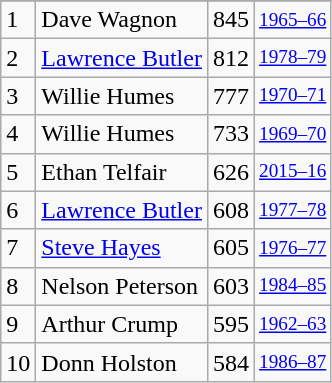<table class="wikitable">
<tr>
</tr>
<tr>
<td>1</td>
<td>Dave Wagnon</td>
<td>845</td>
<td style="font-size:80%;"><a href='#'>1965–66</a></td>
</tr>
<tr>
<td>2</td>
<td><a href='#'>Lawrence Butler</a></td>
<td>812</td>
<td style="font-size:80%;"><a href='#'>1978–79</a></td>
</tr>
<tr>
<td>3</td>
<td>Willie Humes</td>
<td>777</td>
<td style="font-size:80%;"><a href='#'>1970–71</a></td>
</tr>
<tr>
<td>4</td>
<td>Willie Humes</td>
<td>733</td>
<td style="font-size:80%;"><a href='#'>1969–70</a></td>
</tr>
<tr>
<td>5</td>
<td>Ethan Telfair</td>
<td>626</td>
<td style="font-size:80%;"><a href='#'>2015–16</a></td>
</tr>
<tr>
<td>6</td>
<td><a href='#'>Lawrence Butler</a></td>
<td>608</td>
<td style="font-size:80%;"><a href='#'>1977–78</a></td>
</tr>
<tr>
<td>7</td>
<td><a href='#'>Steve Hayes</a></td>
<td>605</td>
<td style="font-size:80%;"><a href='#'>1976–77</a></td>
</tr>
<tr>
<td>8</td>
<td>Nelson Peterson</td>
<td>603</td>
<td style="font-size:80%;"><a href='#'>1984–85</a></td>
</tr>
<tr>
<td>9</td>
<td>Arthur Crump</td>
<td>595</td>
<td style="font-size:80%;"><a href='#'>1962–63</a></td>
</tr>
<tr>
<td>10</td>
<td>Donn Holston</td>
<td>584</td>
<td style="font-size:80%;"><a href='#'>1986–87</a></td>
</tr>
</table>
